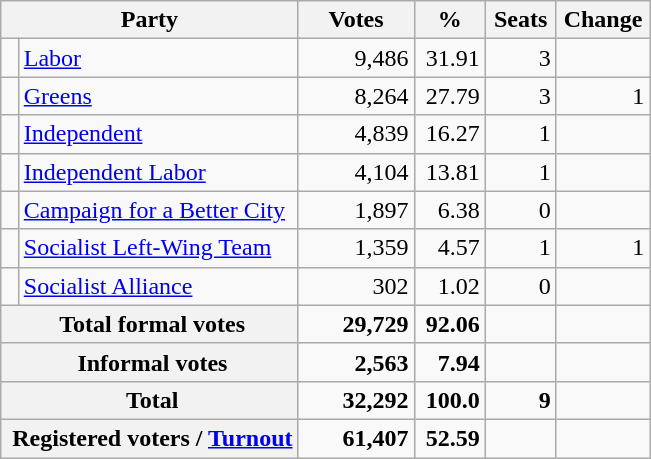<table class="wikitable" style="text-align:right; margin-bottom:0">
<tr>
<th style="width:10px" colspan=3>Party</th>
<th style="width:70px;">Votes</th>
<th style="width:40px;">%</th>
<th style="width:40px;">Seats</th>
<th style="width:40px;">Change</th>
</tr>
<tr>
<td> </td>
<td style="text-align:left;" colspan="2"><a href='#'>Labor</a></td>
<td>9,486</td>
<td>31.91</td>
<td>3</td>
<td></td>
</tr>
<tr>
<td> </td>
<td style="text-align:left;" colspan="2"><a href='#'>Greens</a></td>
<td>8,264</td>
<td>27.79</td>
<td>3</td>
<td> 1</td>
</tr>
<tr>
<td> </td>
<td style="text-align:left;" colspan="2"><a href='#'>Independent</a></td>
<td style="width:70px;">4,839</td>
<td style="width:40px;">16.27</td>
<td style="width:40px;">1</td>
<td style="width:55px;"></td>
</tr>
<tr>
<td> </td>
<td style="text-align:left;" colspan="2"><a href='#'>Independent Labor</a></td>
<td>4,104</td>
<td>13.81</td>
<td>1</td>
<td></td>
</tr>
<tr>
<td> </td>
<td style="text-align:left;" colspan="2"><a href='#'>Campaign for a Better City</a></td>
<td>1,897</td>
<td>6.38</td>
<td>0</td>
<td></td>
</tr>
<tr>
<td> </td>
<td style="text-align:left;" colspan="2"><a href='#'>Socialist Left-Wing Team</a></td>
<td>1,359</td>
<td>4.57</td>
<td>1</td>
<td> 1</td>
</tr>
<tr>
<td> </td>
<td style="text-align:left;" colspan="2"><a href='#'>Socialist Alliance</a></td>
<td>302</td>
<td>1.02</td>
<td>0</td>
<td></td>
</tr>
<tr>
<th colspan="3" rowspan="1"> Total formal votes</th>
<td><strong>29,729</strong></td>
<td><strong>92.06</strong></td>
<td></td>
<td></td>
</tr>
<tr>
<th colspan="3" rowspan="1"> Informal votes</th>
<td><strong>2,563</strong></td>
<td><strong>7.94</strong></td>
<td></td>
<td></td>
</tr>
<tr>
<th colspan="3" rowspan="1"> Total</th>
<td><strong>32,292</strong></td>
<td><strong>100.0</strong></td>
<td><strong>9</strong></td>
<td></td>
</tr>
<tr>
<th colspan="3" rowspan="1"> Registered voters / <a href='#'>Turnout</a></th>
<td><strong>61,407</strong></td>
<td><strong>52.59</strong></td>
<td></td>
<td></td>
</tr>
</table>
